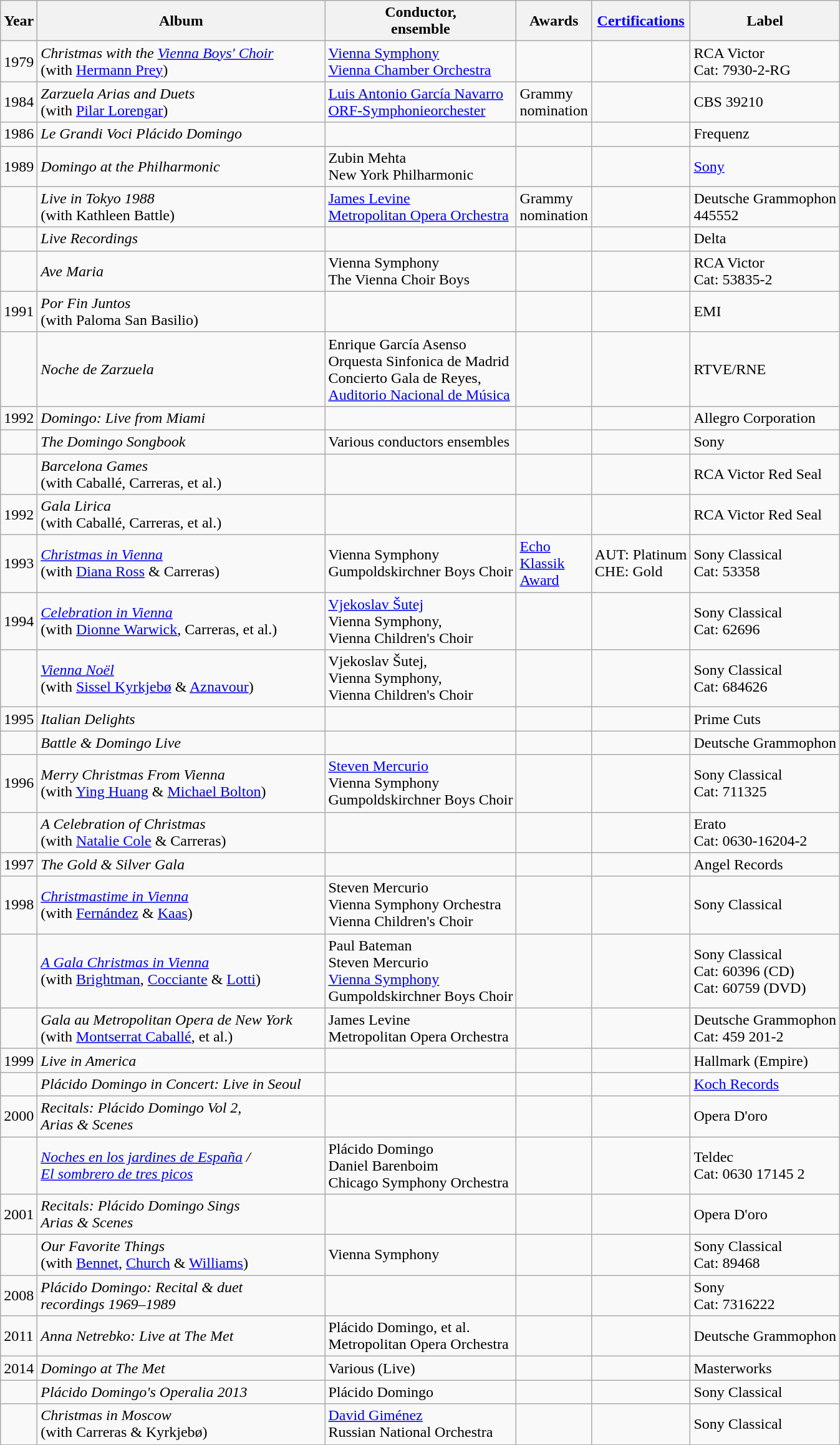<table class="wikitable">
<tr>
<th>Year</th>
<th width="300">Album</th>
<th>Conductor,<br>ensemble</th>
<th>Awards</th>
<th><a href='#'>Certifications</a></th>
<th>Label</th>
</tr>
<tr>
<td>1979</td>
<td><em>Christmas with the <a href='#'>Vienna Boys' Choir</a></em><br>(with <a href='#'>Hermann Prey</a>)</td>
<td><a href='#'>Vienna Symphony</a><br><a href='#'>Vienna Chamber Orchestra</a></td>
<td></td>
<td></td>
<td>RCA Victor<br>Cat: 7930-2-RG</td>
</tr>
<tr>
<td>1984</td>
<td><em>Zarzuela Arias and Duets</em><br>(with <a href='#'>Pilar Lorengar</a>)</td>
<td><a href='#'>Luis Antonio García Navarro</a><br><a href='#'>ORF-Symphonieorchester</a></td>
<td>Grammy<br>nomination</td>
<td></td>
<td>CBS 39210</td>
</tr>
<tr>
<td>1986</td>
<td><em>Le Grandi Voci Plácido Domingo</em></td>
<td></td>
<td></td>
<td></td>
<td>Frequenz</td>
</tr>
<tr>
<td>1989</td>
<td><em>Domingo at the Philharmonic</em></td>
<td>Zubin Mehta<br>New York Philharmonic</td>
<td></td>
<td></td>
<td><a href='#'>Sony</a></td>
</tr>
<tr>
<td></td>
<td><em>Live in Tokyo 1988</em><br>(with Kathleen Battle)</td>
<td><a href='#'>James Levine</a><br><a href='#'>Metropolitan Opera Orchestra</a></td>
<td>Grammy<br>nomination</td>
<td></td>
<td>Deutsche Grammophon<br>445552</td>
</tr>
<tr>
<td></td>
<td><em>Live Recordings</em></td>
<td></td>
<td></td>
<td></td>
<td>Delta</td>
</tr>
<tr>
<td></td>
<td><em>Ave Maria</em></td>
<td>Vienna Symphony<br>The Vienna Choir Boys</td>
<td></td>
<td></td>
<td>RCA Victor<br>Cat: 53835-2</td>
</tr>
<tr>
<td>1991</td>
<td><em>Por Fin Juntos</em><br>(with Paloma San Basilio)</td>
<td></td>
<td></td>
<td></td>
<td>EMI</td>
</tr>
<tr>
<td></td>
<td><em>Noche de Zarzuela</em></td>
<td>Enrique García Asenso<br>Orquesta Sinfonica de Madrid<br>Concierto Gala de Reyes,<br><a href='#'>Auditorio Nacional de Música</a></td>
<td></td>
<td></td>
<td>RTVE/RNE</td>
</tr>
<tr>
<td>1992</td>
<td><em>Domingo: Live from Miami</em></td>
<td></td>
<td></td>
<td></td>
<td>Allegro Corporation</td>
</tr>
<tr>
<td></td>
<td><em>The Domingo Songbook</em></td>
<td>Various conductors ensembles</td>
<td></td>
<td></td>
<td>Sony</td>
</tr>
<tr>
<td></td>
<td><em>Barcelona Games</em><br>(with Caballé, Carreras, et al.)</td>
<td></td>
<td></td>
<td></td>
<td>RCA Victor Red Seal</td>
</tr>
<tr>
<td>1992</td>
<td><em>Gala Lirica</em><br>(with Caballé, Carreras, et al.)</td>
<td></td>
<td></td>
<td></td>
<td>RCA Victor Red Seal</td>
</tr>
<tr>
<td>1993</td>
<td><em><a href='#'>Christmas in Vienna</a></em><br>(with <a href='#'>Diana Ross</a> & Carreras)</td>
<td>Vienna Symphony<br>Gumpoldskirchner Boys Choir</td>
<td><a href='#'>Echo<br>Klassik<br>Award</a></td>
<td>AUT: Platinum<br>CHE: Gold </td>
<td>Sony Classical<br>Cat: 53358</td>
</tr>
<tr>
<td>1994</td>
<td><em><a href='#'>Celebration in Vienna</a></em><br>(with <a href='#'>Dionne Warwick</a>, Carreras, et al.)</td>
<td><a href='#'>Vjekoslav Šutej</a><br>Vienna Symphony,<br>Vienna Children's Choir</td>
<td></td>
<td></td>
<td>Sony Classical<br>Cat: 62696</td>
</tr>
<tr>
<td></td>
<td><em><a href='#'>Vienna Noël</a></em><br>(with <a href='#'>Sissel Kyrkjebø</a> & <a href='#'>Aznavour</a>)</td>
<td>Vjekoslav Šutej,<br>Vienna Symphony,<br>Vienna Children's Choir</td>
<td></td>
<td></td>
<td>Sony Classical<br>Cat: 684626</td>
</tr>
<tr>
<td>1995</td>
<td><em>Italian Delights</em></td>
<td></td>
<td></td>
<td></td>
<td>Prime Cuts</td>
</tr>
<tr>
<td></td>
<td><em>Battle & Domingo Live</em></td>
<td></td>
<td></td>
<td></td>
<td>Deutsche Grammophon</td>
</tr>
<tr>
<td>1996</td>
<td><em>Merry Christmas From Vienna </em><br>(with <a href='#'>Ying Huang</a> & <a href='#'>Michael Bolton</a>)</td>
<td><a href='#'>Steven Mercurio</a><br>Vienna Symphony<br>Gumpoldskirchner Boys Choir</td>
<td></td>
<td></td>
<td>Sony Classical<br>Cat: 711325</td>
</tr>
<tr>
<td></td>
<td><em>A Celebration of Christmas</em><br>(with <a href='#'>Natalie Cole</a> & Carreras)</td>
<td></td>
<td></td>
<td></td>
<td>Erato<br>Cat: 0630-16204-2</td>
</tr>
<tr>
<td>1997</td>
<td><em>The Gold & Silver Gala</em></td>
<td></td>
<td></td>
<td></td>
<td>Angel Records</td>
</tr>
<tr>
<td>1998</td>
<td><em><a href='#'>Christmastime in Vienna</a></em><br>(with <a href='#'>Fernández</a> & <a href='#'>Kaas</a>)</td>
<td>Steven Mercurio<br>Vienna Symphony Orchestra<br>Vienna Children's Choir</td>
<td></td>
<td></td>
<td>Sony Classical</td>
</tr>
<tr>
<td></td>
<td><em><a href='#'>A Gala Christmas in Vienna</a></em><br>(with <a href='#'>Brightman</a>, <a href='#'>Cocciante</a> & <a href='#'>Lotti</a>)</td>
<td>Paul Bateman<br>Steven Mercurio<br><a href='#'>Vienna Symphony</a><br>Gumpoldskirchner Boys Choir</td>
<td></td>
<td></td>
<td>Sony Classical<br>Cat: 60396 (CD)<br>Cat: 60759 (DVD)</td>
</tr>
<tr>
<td></td>
<td><em>Gala au Metropolitan Opera de New York</em><br>(with <a href='#'>Montserrat Caballé</a>, et al.)</td>
<td>James Levine<br>Metropolitan Opera Orchestra</td>
<td></td>
<td></td>
<td>Deutsche Grammophon<br>Cat: 459 201-2</td>
</tr>
<tr>
<td>1999</td>
<td><em>Live in America</em></td>
<td></td>
<td></td>
<td></td>
<td>Hallmark (Empire)</td>
</tr>
<tr>
<td></td>
<td><em>Plácido Domingo in Concert: Live in Seoul </em></td>
<td></td>
<td></td>
<td></td>
<td><a href='#'>Koch Records</a></td>
</tr>
<tr>
<td>2000</td>
<td><em>Recitals: Plácido Domingo Vol 2,<br>Arias & Scenes</em></td>
<td></td>
<td></td>
<td></td>
<td>Opera D'oro</td>
</tr>
<tr>
<td></td>
<td><em><a href='#'>Noches en los jardines de España</a> /<br><a href='#'>El sombrero de tres picos</a></em></td>
<td>Plácido Domingo<br>Daniel Barenboim<br>Chicago Symphony Orchestra</td>
<td></td>
<td></td>
<td>Teldec<br>Cat: 0630 17145 2</td>
</tr>
<tr>
<td>2001</td>
<td><em>Recitals: Plácido Domingo Sings<br>Arias & Scenes</em></td>
<td></td>
<td></td>
<td></td>
<td>Opera D'oro</td>
</tr>
<tr>
<td></td>
<td><em>Our Favorite Things</em><br>(with <a href='#'>Bennet</a>, <a href='#'>Church</a> & <a href='#'>Williams</a>)</td>
<td>Vienna Symphony</td>
<td></td>
<td></td>
<td>Sony Classical<br>Cat: 89468</td>
</tr>
<tr>
<td>2008</td>
<td><em>Plácido Domingo: Recital & duet<br>recordings 1969–1989</em></td>
<td></td>
<td></td>
<td></td>
<td>Sony<br>Cat: 7316222</td>
</tr>
<tr>
<td>2011</td>
<td><em>Anna Netrebko: Live at The Met</em></td>
<td>Plácido Domingo, et al.<br>Metropolitan Opera Orchestra</td>
<td></td>
<td></td>
<td>Deutsche Grammophon</td>
</tr>
<tr>
<td>2014</td>
<td><em>Domingo at The Met</em></td>
<td>Various (Live)</td>
<td></td>
<td></td>
<td>Masterworks</td>
</tr>
<tr>
<td></td>
<td><em>Plácido Domingo's Operalia 2013</em></td>
<td>Plácido Domingo</td>
<td></td>
<td></td>
<td>Sony Classical</td>
</tr>
<tr>
<td></td>
<td><em>Christmas in Moscow</em><br>(with Carreras & Kyrkjebø)</td>
<td><a href='#'>David Giménez</a><br>Russian National Orchestra</td>
<td></td>
<td></td>
<td>Sony Classical</td>
</tr>
<tr>
</tr>
</table>
